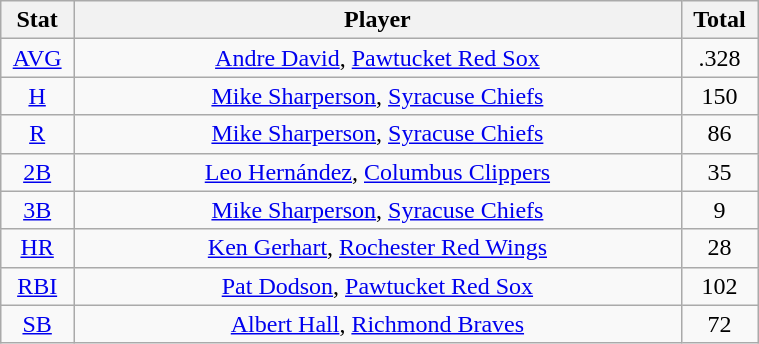<table class="wikitable" width="40%" style="text-align:center;">
<tr>
<th width="5%">Stat</th>
<th width="60%">Player</th>
<th width="5%">Total</th>
</tr>
<tr>
<td><a href='#'>AVG</a></td>
<td><a href='#'>Andre David</a>, <a href='#'>Pawtucket Red Sox</a></td>
<td>.328</td>
</tr>
<tr>
<td><a href='#'>H</a></td>
<td><a href='#'>Mike Sharperson</a>, <a href='#'>Syracuse Chiefs</a></td>
<td>150</td>
</tr>
<tr>
<td><a href='#'>R</a></td>
<td><a href='#'>Mike Sharperson</a>, <a href='#'>Syracuse Chiefs</a></td>
<td>86</td>
</tr>
<tr>
<td><a href='#'>2B</a></td>
<td><a href='#'>Leo Hernández</a>, <a href='#'>Columbus Clippers</a></td>
<td>35</td>
</tr>
<tr>
<td><a href='#'>3B</a></td>
<td><a href='#'>Mike Sharperson</a>, <a href='#'>Syracuse Chiefs</a></td>
<td>9</td>
</tr>
<tr>
<td><a href='#'>HR</a></td>
<td><a href='#'>Ken Gerhart</a>, <a href='#'>Rochester Red Wings</a></td>
<td>28</td>
</tr>
<tr>
<td><a href='#'>RBI</a></td>
<td><a href='#'>Pat Dodson</a>, <a href='#'>Pawtucket Red Sox</a></td>
<td>102</td>
</tr>
<tr>
<td><a href='#'>SB</a></td>
<td><a href='#'>Albert Hall</a>, <a href='#'>Richmond Braves</a></td>
<td>72</td>
</tr>
</table>
